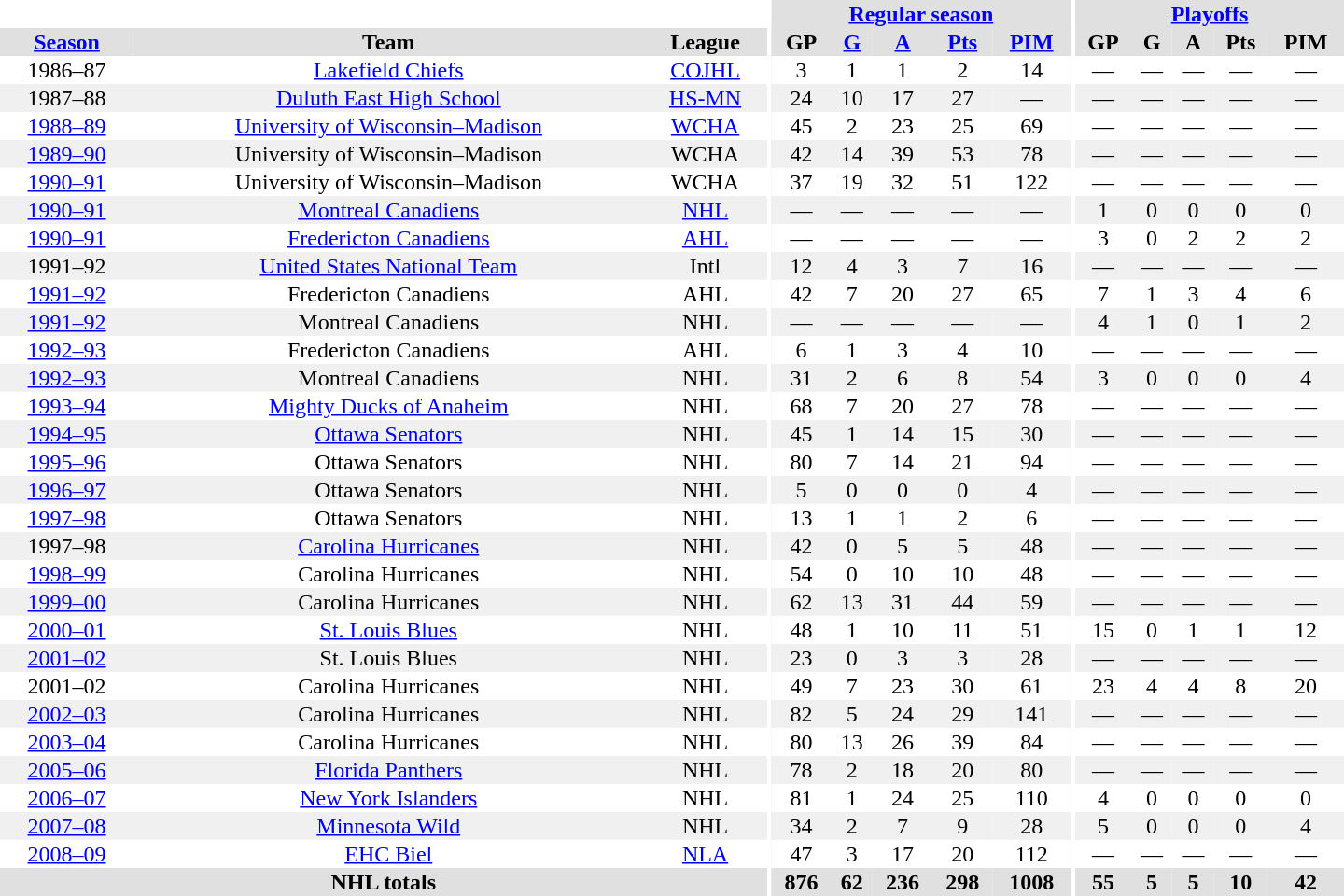<table border="0" cellpadding="1" cellspacing="0" style="text-align:center; width:60em">
<tr bgcolor="#e0e0e0">
<th colspan="3" bgcolor="#ffffff"></th>
<th rowspan="100" bgcolor="#ffffff"></th>
<th colspan="5"><a href='#'>Regular season</a></th>
<th rowspan="100" bgcolor="#ffffff"></th>
<th colspan="5"><a href='#'>Playoffs</a></th>
</tr>
<tr bgcolor="#e0e0e0">
<th><a href='#'>Season</a></th>
<th>Team</th>
<th>League</th>
<th>GP</th>
<th><a href='#'>G</a></th>
<th><a href='#'>A</a></th>
<th><a href='#'>Pts</a></th>
<th><a href='#'>PIM</a></th>
<th>GP</th>
<th>G</th>
<th>A</th>
<th>Pts</th>
<th>PIM</th>
</tr>
<tr>
<td>1986–87</td>
<td><a href='#'>Lakefield Chiefs</a></td>
<td><a href='#'>COJHL</a></td>
<td>3</td>
<td>1</td>
<td>1</td>
<td>2</td>
<td>14</td>
<td>—</td>
<td>—</td>
<td>—</td>
<td>—</td>
<td>—</td>
</tr>
<tr bgcolor=f0f0f0>
<td>1987–88</td>
<td><a href='#'>Duluth East High School</a></td>
<td><a href='#'>HS-MN</a></td>
<td>24</td>
<td>10</td>
<td>17</td>
<td>27</td>
<td>—</td>
<td>—</td>
<td>—</td>
<td>—</td>
<td>—</td>
<td>—</td>
</tr>
<tr>
<td><a href='#'>1988–89</a></td>
<td><a href='#'>University of Wisconsin–Madison</a></td>
<td><a href='#'>WCHA</a></td>
<td>45</td>
<td>2</td>
<td>23</td>
<td>25</td>
<td>69</td>
<td>—</td>
<td>—</td>
<td>—</td>
<td>—</td>
<td>—</td>
</tr>
<tr bgcolor=f0f0f0>
<td><a href='#'>1989–90</a></td>
<td>University of Wisconsin–Madison</td>
<td>WCHA</td>
<td>42</td>
<td>14</td>
<td>39</td>
<td>53</td>
<td>78</td>
<td>—</td>
<td>—</td>
<td>—</td>
<td>—</td>
<td>—</td>
</tr>
<tr>
<td><a href='#'>1990–91</a></td>
<td>University of Wisconsin–Madison</td>
<td>WCHA</td>
<td>37</td>
<td>19</td>
<td>32</td>
<td>51</td>
<td>122</td>
<td>—</td>
<td>—</td>
<td>—</td>
<td>—</td>
<td>—</td>
</tr>
<tr bgcolor=f0f0f0>
<td><a href='#'>1990–91</a></td>
<td><a href='#'>Montreal Canadiens</a></td>
<td><a href='#'>NHL</a></td>
<td>—</td>
<td>—</td>
<td>—</td>
<td>—</td>
<td>—</td>
<td>1</td>
<td>0</td>
<td>0</td>
<td>0</td>
<td>0</td>
</tr>
<tr>
<td><a href='#'>1990–91</a></td>
<td><a href='#'>Fredericton Canadiens</a></td>
<td><a href='#'>AHL</a></td>
<td>—</td>
<td>—</td>
<td>—</td>
<td>—</td>
<td>—</td>
<td>3</td>
<td>0</td>
<td>2</td>
<td>2</td>
<td>2</td>
</tr>
<tr bgcolor=f0f0f0>
<td>1991–92</td>
<td><a href='#'>United States National Team</a></td>
<td>Intl</td>
<td>12</td>
<td>4</td>
<td>3</td>
<td>7</td>
<td>16</td>
<td>—</td>
<td>—</td>
<td>—</td>
<td>—</td>
<td>—</td>
</tr>
<tr>
<td><a href='#'>1991–92</a></td>
<td>Fredericton Canadiens</td>
<td>AHL</td>
<td>42</td>
<td>7</td>
<td>20</td>
<td>27</td>
<td>65</td>
<td>7</td>
<td>1</td>
<td>3</td>
<td>4</td>
<td>6</td>
</tr>
<tr bgcolor=f0f0f0>
<td><a href='#'>1991–92</a></td>
<td>Montreal Canadiens</td>
<td>NHL</td>
<td>—</td>
<td>—</td>
<td>—</td>
<td>—</td>
<td>—</td>
<td>4</td>
<td>1</td>
<td>0</td>
<td>1</td>
<td>2</td>
</tr>
<tr>
<td><a href='#'>1992–93</a></td>
<td>Fredericton Canadiens</td>
<td>AHL</td>
<td>6</td>
<td>1</td>
<td>3</td>
<td>4</td>
<td>10</td>
<td>—</td>
<td>—</td>
<td>—</td>
<td>—</td>
<td>—</td>
</tr>
<tr bgcolor=f0f0f0>
<td><a href='#'>1992–93</a></td>
<td>Montreal Canadiens</td>
<td>NHL</td>
<td>31</td>
<td>2</td>
<td>6</td>
<td>8</td>
<td>54</td>
<td>3</td>
<td>0</td>
<td>0</td>
<td>0</td>
<td>4</td>
</tr>
<tr>
<td><a href='#'>1993–94</a></td>
<td><a href='#'>Mighty Ducks of Anaheim</a></td>
<td>NHL</td>
<td>68</td>
<td>7</td>
<td>20</td>
<td>27</td>
<td>78</td>
<td>—</td>
<td>—</td>
<td>—</td>
<td>—</td>
<td>—</td>
</tr>
<tr bgcolor=f0f0f0>
<td><a href='#'>1994–95</a></td>
<td><a href='#'>Ottawa Senators</a></td>
<td>NHL</td>
<td>45</td>
<td>1</td>
<td>14</td>
<td>15</td>
<td>30</td>
<td>—</td>
<td>—</td>
<td>—</td>
<td>—</td>
<td>—</td>
</tr>
<tr>
<td><a href='#'>1995–96</a></td>
<td>Ottawa Senators</td>
<td>NHL</td>
<td>80</td>
<td>7</td>
<td>14</td>
<td>21</td>
<td>94</td>
<td>—</td>
<td>—</td>
<td>—</td>
<td>—</td>
<td>—</td>
</tr>
<tr bgcolor=f0f0f0>
<td><a href='#'>1996–97</a></td>
<td>Ottawa Senators</td>
<td>NHL</td>
<td>5</td>
<td>0</td>
<td>0</td>
<td>0</td>
<td>4</td>
<td>—</td>
<td>—</td>
<td>—</td>
<td>—</td>
<td>—</td>
</tr>
<tr>
<td><a href='#'>1997–98</a></td>
<td>Ottawa Senators</td>
<td>NHL</td>
<td>13</td>
<td>1</td>
<td>1</td>
<td>2</td>
<td>6</td>
<td>—</td>
<td>—</td>
<td>—</td>
<td>—</td>
<td>—</td>
</tr>
<tr bgcolor=f0f0f0>
<td>1997–98</td>
<td><a href='#'>Carolina Hurricanes</a></td>
<td>NHL</td>
<td>42</td>
<td>0</td>
<td>5</td>
<td>5</td>
<td>48</td>
<td>—</td>
<td>—</td>
<td>—</td>
<td>—</td>
<td>—</td>
</tr>
<tr>
<td><a href='#'>1998–99</a></td>
<td>Carolina Hurricanes</td>
<td>NHL</td>
<td>54</td>
<td>0</td>
<td>10</td>
<td>10</td>
<td>48</td>
<td>—</td>
<td>—</td>
<td>—</td>
<td>—</td>
<td>—</td>
</tr>
<tr bgcolor=f0f0f0>
<td><a href='#'>1999–00</a></td>
<td>Carolina Hurricanes</td>
<td>NHL</td>
<td>62</td>
<td>13</td>
<td>31</td>
<td>44</td>
<td>59</td>
<td>—</td>
<td>—</td>
<td>—</td>
<td>—</td>
<td>—</td>
</tr>
<tr>
<td><a href='#'>2000–01</a></td>
<td><a href='#'>St. Louis Blues</a></td>
<td>NHL</td>
<td>48</td>
<td>1</td>
<td>10</td>
<td>11</td>
<td>51</td>
<td>15</td>
<td>0</td>
<td>1</td>
<td>1</td>
<td>12</td>
</tr>
<tr bgcolor=f0f0f0>
<td><a href='#'>2001–02</a></td>
<td>St. Louis Blues</td>
<td>NHL</td>
<td>23</td>
<td>0</td>
<td>3</td>
<td>3</td>
<td>28</td>
<td>—</td>
<td>—</td>
<td>—</td>
<td>—</td>
<td>—</td>
</tr>
<tr>
<td>2001–02</td>
<td>Carolina Hurricanes</td>
<td>NHL</td>
<td>49</td>
<td>7</td>
<td>23</td>
<td>30</td>
<td>61</td>
<td>23</td>
<td>4</td>
<td>4</td>
<td>8</td>
<td>20</td>
</tr>
<tr bgcolor=f0f0f0>
<td><a href='#'>2002–03</a></td>
<td>Carolina Hurricanes</td>
<td>NHL</td>
<td>82</td>
<td>5</td>
<td>24</td>
<td>29</td>
<td>141</td>
<td>—</td>
<td>—</td>
<td>—</td>
<td>—</td>
<td>—</td>
</tr>
<tr>
<td><a href='#'>2003–04</a></td>
<td>Carolina Hurricanes</td>
<td>NHL</td>
<td>80</td>
<td>13</td>
<td>26</td>
<td>39</td>
<td>84</td>
<td>—</td>
<td>—</td>
<td>—</td>
<td>—</td>
<td>—</td>
</tr>
<tr bgcolor=f0f0f0>
<td><a href='#'>2005–06</a></td>
<td><a href='#'>Florida Panthers</a></td>
<td>NHL</td>
<td>78</td>
<td>2</td>
<td>18</td>
<td>20</td>
<td>80</td>
<td>—</td>
<td>—</td>
<td>—</td>
<td>—</td>
<td>—</td>
</tr>
<tr>
<td><a href='#'>2006–07</a></td>
<td><a href='#'>New York Islanders</a></td>
<td>NHL</td>
<td>81</td>
<td>1</td>
<td>24</td>
<td>25</td>
<td>110</td>
<td>4</td>
<td>0</td>
<td>0</td>
<td>0</td>
<td>0</td>
</tr>
<tr bgcolor=f0f0f0>
<td><a href='#'>2007–08</a></td>
<td><a href='#'>Minnesota Wild</a></td>
<td>NHL</td>
<td>34</td>
<td>2</td>
<td>7</td>
<td>9</td>
<td>28</td>
<td>5</td>
<td>0</td>
<td>0</td>
<td>0</td>
<td>4</td>
</tr>
<tr>
<td><a href='#'>2008–09</a></td>
<td><a href='#'>EHC Biel</a></td>
<td><a href='#'>NLA</a></td>
<td>47</td>
<td>3</td>
<td>17</td>
<td>20</td>
<td>112</td>
<td>—</td>
<td>—</td>
<td>—</td>
<td>—</td>
<td>—</td>
</tr>
<tr bgcolor="#e0e0e0">
<th colspan="3">NHL totals</th>
<th>876</th>
<th>62</th>
<th>236</th>
<th>298</th>
<th>1008</th>
<th>55</th>
<th>5</th>
<th>5</th>
<th>10</th>
<th>42</th>
</tr>
</table>
